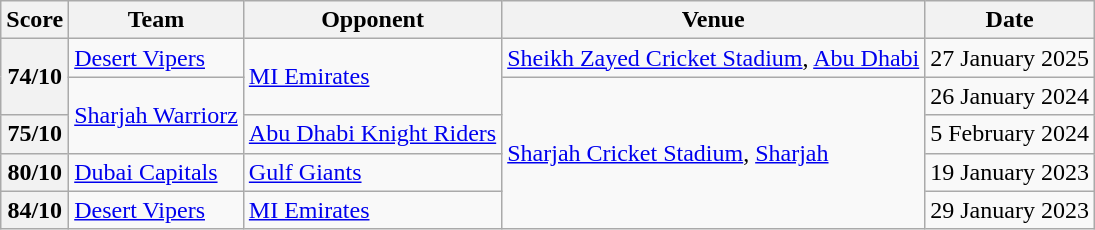<table class="wikitable">
<tr>
<th>Score</th>
<th>Team</th>
<th>Opponent</th>
<th>Venue</th>
<th>Date</th>
</tr>
<tr>
<th rowspan=2>74/10</th>
<td><a href='#'>Desert Vipers</a></td>
<td rowspan=2><a href='#'>MI Emirates</a></td>
<td><a href='#'>Sheikh Zayed Cricket Stadium</a>, <a href='#'>Abu Dhabi</a></td>
<td>27 January 2025</td>
</tr>
<tr>
<td rowspan=2><a href='#'>Sharjah Warriorz</a></td>
<td rowspan=4><a href='#'>Sharjah Cricket Stadium</a>, <a href='#'>Sharjah</a></td>
<td>26 January 2024</td>
</tr>
<tr>
<th>75/10</th>
<td><a href='#'>Abu Dhabi Knight Riders</a></td>
<td>5 February 2024</td>
</tr>
<tr>
<th>80/10</th>
<td><a href='#'>Dubai Capitals</a></td>
<td><a href='#'>Gulf Giants</a></td>
<td>19 January 2023</td>
</tr>
<tr>
<th>84/10</th>
<td><a href='#'>Desert Vipers</a></td>
<td><a href='#'>MI Emirates</a></td>
<td>29 January 2023</td>
</tr>
</table>
